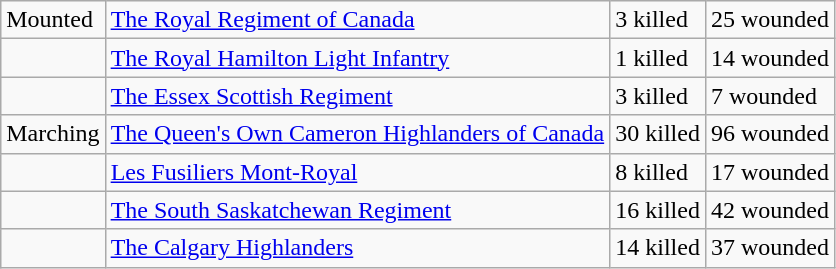<table class="wikitable">
<tr>
<td>Mounted</td>
<td><a href='#'>The Royal Regiment of Canada</a></td>
<td>3 killed</td>
<td>25 wounded</td>
</tr>
<tr>
<td></td>
<td><a href='#'>The Royal Hamilton Light Infantry</a></td>
<td>1 killed</td>
<td>14 wounded</td>
</tr>
<tr>
<td></td>
<td><a href='#'>The Essex Scottish Regiment</a></td>
<td>3 killed</td>
<td>7 wounded</td>
</tr>
<tr>
<td>Marching</td>
<td><a href='#'>The Queen's Own Cameron Highlanders of Canada</a></td>
<td>30 killed</td>
<td>96 wounded</td>
</tr>
<tr>
<td></td>
<td><a href='#'>Les Fusiliers Mont-Royal</a></td>
<td>8 killed</td>
<td>17 wounded</td>
</tr>
<tr>
<td></td>
<td><a href='#'>The South Saskatchewan Regiment</a></td>
<td>16 killed</td>
<td>42 wounded</td>
</tr>
<tr>
<td></td>
<td><a href='#'>The Calgary Highlanders</a></td>
<td>14 killed</td>
<td>37 wounded</td>
</tr>
</table>
